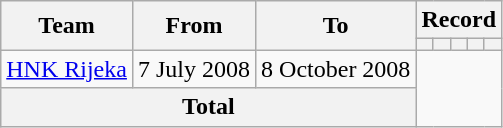<table class=wikitable style="text-align: center">
<tr>
<th rowspan=2>Team</th>
<th rowspan=2>From</th>
<th rowspan=2>To</th>
<th colspan=5>Record</th>
</tr>
<tr>
<th></th>
<th></th>
<th></th>
<th></th>
<th></th>
</tr>
<tr>
<td align=left><a href='#'>HNK Rijeka</a></td>
<td align=left>7 July 2008</td>
<td align=left>8 October 2008<br></td>
</tr>
<tr>
<th colspan="3">Total<br></th>
</tr>
</table>
